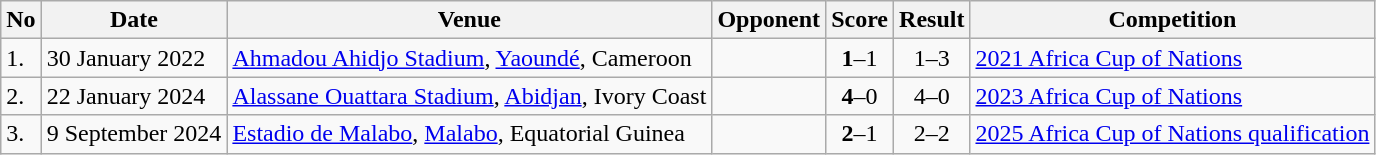<table class="wikitable" style="font-size:100%;">
<tr>
<th>No</th>
<th>Date</th>
<th>Venue</th>
<th>Opponent</th>
<th>Score</th>
<th>Result</th>
<th>Competition</th>
</tr>
<tr>
<td>1.</td>
<td>30 January 2022</td>
<td><a href='#'>Ahmadou Ahidjo Stadium</a>, <a href='#'>Yaoundé</a>, Cameroon</td>
<td></td>
<td align=center><strong>1</strong>–1</td>
<td align=center>1–3</td>
<td><a href='#'>2021 Africa Cup of Nations</a></td>
</tr>
<tr>
<td>2.</td>
<td>22 January 2024</td>
<td><a href='#'>Alassane Ouattara Stadium</a>, <a href='#'>Abidjan</a>, Ivory Coast</td>
<td></td>
<td align=center><strong>4</strong>–0</td>
<td align=center>4–0</td>
<td><a href='#'>2023 Africa Cup of Nations</a></td>
</tr>
<tr>
<td>3.</td>
<td>9 September 2024</td>
<td><a href='#'>Estadio de Malabo</a>, <a href='#'>Malabo</a>, Equatorial Guinea</td>
<td></td>
<td align=center><strong>2</strong>–1</td>
<td align=center>2–2</td>
<td><a href='#'>2025 Africa Cup of Nations qualification</a></td>
</tr>
</table>
